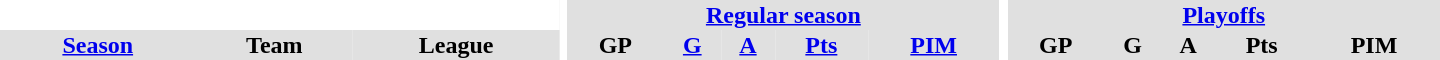<table border="0" cellpadding="1" cellspacing="0" style="text-align:center; width:60em">
<tr bgcolor="#e0e0e0">
<th colspan="3" bgcolor="#ffffff"></th>
<th rowspan="99" bgcolor="#ffffff"></th>
<th colspan="5"><a href='#'>Regular season</a></th>
<th rowspan="99" bgcolor="#ffffff"></th>
<th colspan="5"><a href='#'>Playoffs</a></th>
</tr>
<tr bgcolor="#e0e0e0">
<th><a href='#'>Season</a></th>
<th>Team</th>
<th>League</th>
<th>GP</th>
<th><a href='#'>G</a></th>
<th><a href='#'>A</a></th>
<th><a href='#'>Pts</a></th>
<th><a href='#'>PIM</a></th>
<th>GP</th>
<th>G</th>
<th>A</th>
<th>Pts</th>
<th>PIM</th>
</tr>
</table>
